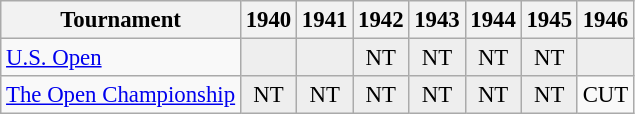<table class="wikitable" style="font-size:95%;text-align:center;">
<tr>
<th>Tournament</th>
<th>1940</th>
<th>1941</th>
<th>1942</th>
<th>1943</th>
<th>1944</th>
<th>1945</th>
<th>1946</th>
</tr>
<tr>
<td align=left><a href='#'>U.S. Open</a></td>
<td style="background:#eeeeee;"></td>
<td style="background:#eeeeee;"></td>
<td style="background:#eeeeee;">NT</td>
<td style="background:#eeeeee;">NT</td>
<td style="background:#eeeeee;">NT</td>
<td style="background:#eeeeee;">NT</td>
<td style="background:#eeeeee;"></td>
</tr>
<tr>
<td align=left><a href='#'>The Open Championship</a></td>
<td style="background:#eeeeee;">NT</td>
<td style="background:#eeeeee;">NT</td>
<td style="background:#eeeeee;">NT</td>
<td style="background:#eeeeee;">NT</td>
<td style="background:#eeeeee;">NT</td>
<td style="background:#eeeeee;">NT</td>
<td>CUT</td>
</tr>
</table>
